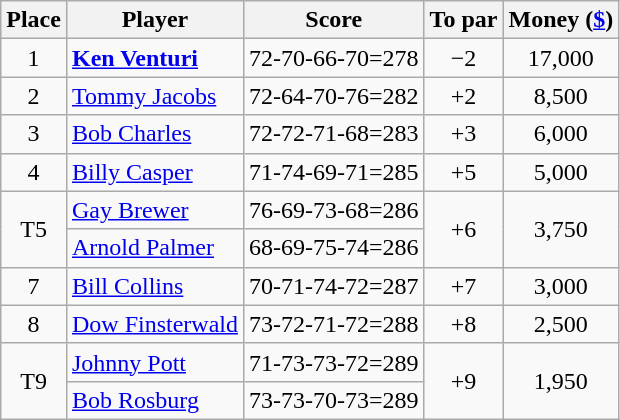<table class=wikitable>
<tr>
<th>Place</th>
<th>Player</th>
<th>Score</th>
<th>To par</th>
<th>Money (<a href='#'>$</a>)</th>
</tr>
<tr>
<td align=center>1</td>
<td> <strong><a href='#'>Ken Venturi</a></strong></td>
<td>72-70-66-70=278</td>
<td align=center>−2</td>
<td align=center>17,000</td>
</tr>
<tr>
<td align=center>2</td>
<td> <a href='#'>Tommy Jacobs</a></td>
<td>72-64-70-76=282</td>
<td align=center>+2</td>
<td align=center>8,500</td>
</tr>
<tr>
<td align=center>3</td>
<td> <a href='#'>Bob Charles</a></td>
<td>72-72-71-68=283</td>
<td align=center>+3</td>
<td align=center>6,000</td>
</tr>
<tr>
<td align=center>4</td>
<td> <a href='#'>Billy Casper</a></td>
<td>71-74-69-71=285</td>
<td align=center>+5</td>
<td align=center>5,000</td>
</tr>
<tr>
<td rowspan=2 align=center>T5</td>
<td> <a href='#'>Gay Brewer</a></td>
<td>76-69-73-68=286</td>
<td rowspan=2 align=center>+6</td>
<td rowspan=2 align=center>3,750</td>
</tr>
<tr>
<td> <a href='#'>Arnold Palmer</a></td>
<td>68-69-75-74=286</td>
</tr>
<tr>
<td align=center>7</td>
<td> <a href='#'>Bill Collins</a></td>
<td>70-71-74-72=287</td>
<td align=center>+7</td>
<td align=center>3,000</td>
</tr>
<tr>
<td align=center>8</td>
<td> <a href='#'>Dow Finsterwald</a></td>
<td>73-72-71-72=288</td>
<td align=center>+8</td>
<td align=center>2,500</td>
</tr>
<tr>
<td rowspan=2 align=center>T9</td>
<td> <a href='#'>Johnny Pott</a></td>
<td>71-73-73-72=289</td>
<td rowspan=2 align=center>+9</td>
<td rowspan=2 align=center>1,950</td>
</tr>
<tr>
<td> <a href='#'>Bob Rosburg</a></td>
<td>73-73-70-73=289</td>
</tr>
</table>
